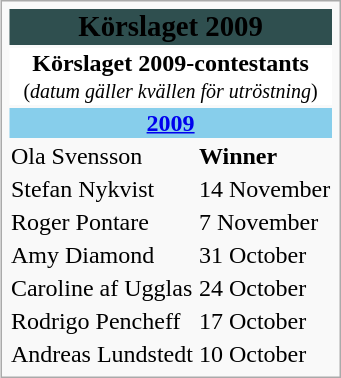<table class="infobox">
<tr>
<td colspan="2" style="background:#2F4F4F; text-align:center;"><big><strong><span>Körslaget 2009</span></strong></big></td>
</tr>
<tr>
<td colspan="2" style="background:#FFFFFF; text-align:center;"><strong>Körslaget 2009-contestants</strong><br><small>(<em>datum gäller kvällen för utröstning</em>)</small></td>
</tr>
<tr>
<td colspan="2" style="background:#87CEEB; text-align:center;"><strong><a href='#'>2009</a></strong></td>
</tr>
<tr ---->
<td>Ola Svensson</td>
<td><strong>Winner</strong></td>
</tr>
<tr ---->
<td>Stefan Nykvist</td>
<td>14 November</td>
</tr>
<tr ---->
<td>Roger Pontare</td>
<td>7 November</td>
</tr>
<tr ---->
<td>Amy Diamond</td>
<td>31 October</td>
</tr>
<tr ---->
<td>Caroline af Ugglas</td>
<td>24 October</td>
</tr>
<tr ---->
<td>Rodrigo Pencheff</td>
<td>17 October</td>
</tr>
<tr ---->
<td>Andreas Lundstedt</td>
<td>10 October</td>
</tr>
</table>
